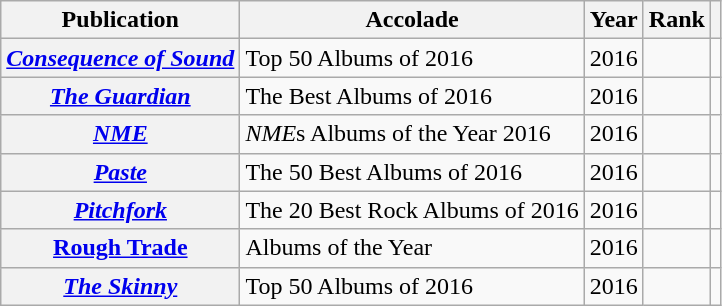<table class="sortable wikitable plainrowheaders">
<tr>
<th>Publication</th>
<th>Accolade</th>
<th>Year</th>
<th>Rank</th>
<th class="unsortable"></th>
</tr>
<tr>
<th scope="row"><em><a href='#'>Consequence of Sound</a></em></th>
<td>Top 50 Albums of 2016</td>
<td>2016</td>
<td></td>
<td></td>
</tr>
<tr>
<th scope="row"><em><a href='#'>The Guardian</a></em></th>
<td>The Best Albums of 2016</td>
<td>2016</td>
<td></td>
<td></td>
</tr>
<tr>
<th scope="row"><em><a href='#'>NME</a></em></th>
<td><em>NME</em>s Albums of the Year 2016</td>
<td>2016</td>
<td></td>
<td></td>
</tr>
<tr>
<th scope="row"><em><a href='#'>Paste</a></em></th>
<td>The 50 Best Albums of 2016</td>
<td>2016</td>
<td></td>
<td></td>
</tr>
<tr>
<th scope="row"><em><a href='#'>Pitchfork</a></em></th>
<td>The 20 Best Rock Albums of 2016</td>
<td>2016</td>
<td></td>
<td></td>
</tr>
<tr>
<th scope="row"><a href='#'>Rough Trade</a></th>
<td>Albums of the Year</td>
<td>2016</td>
<td></td>
<td></td>
</tr>
<tr>
<th scope="row"><em><a href='#'>The Skinny</a></em></th>
<td>Top 50 Albums of 2016</td>
<td>2016</td>
<td></td>
<td></td>
</tr>
</table>
